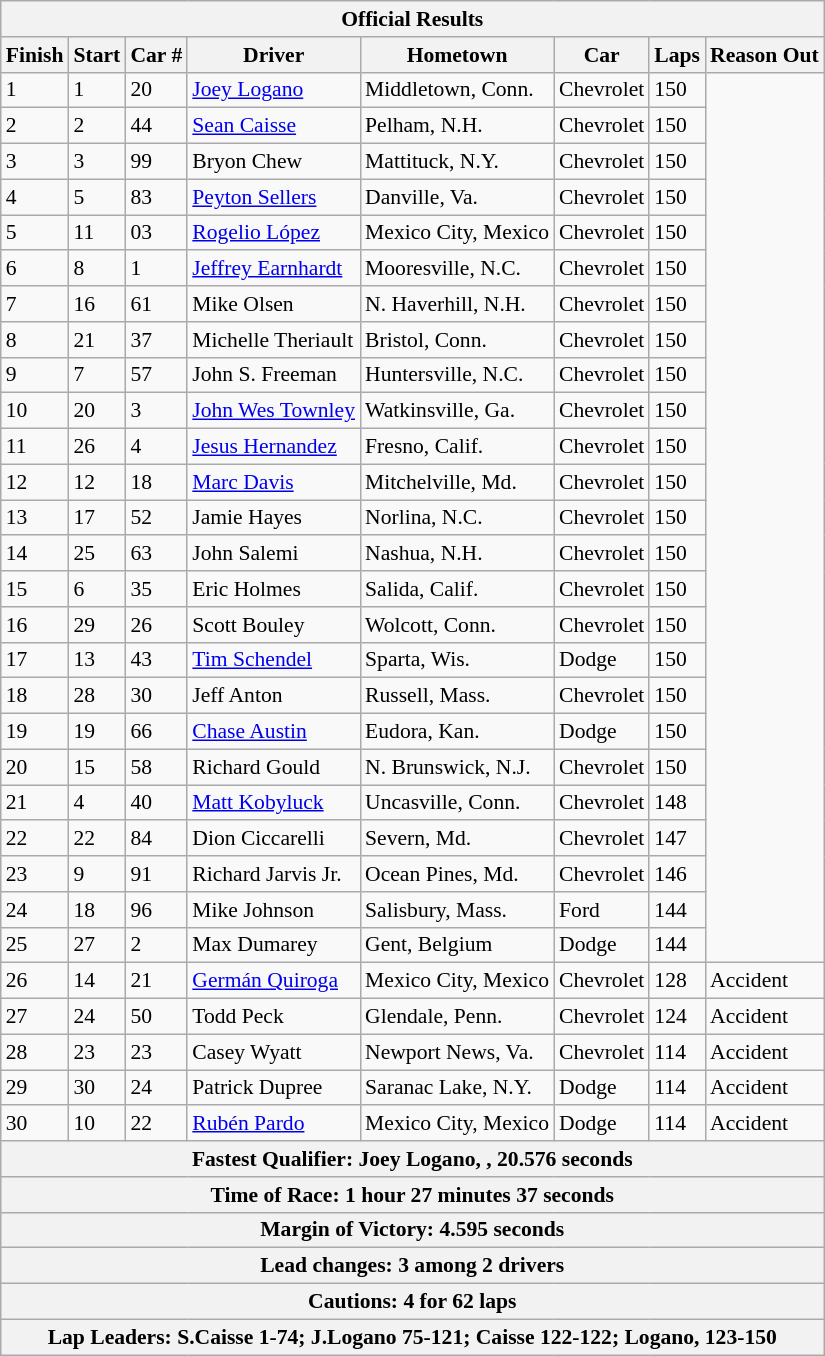<table class="wikitable" style="font-size: 90%;">
<tr>
<th colspan=9>Official Results</th>
</tr>
<tr>
<th>Finish</th>
<th>Start</th>
<th>Car #</th>
<th>Driver</th>
<th>Hometown</th>
<th>Car</th>
<th>Laps</th>
<th>Reason Out</th>
</tr>
<tr>
<td>1</td>
<td>1</td>
<td>20</td>
<td><a href='#'>Joey Logano</a></td>
<td>Middletown, Conn.</td>
<td>Chevrolet</td>
<td>150</td>
</tr>
<tr>
<td>2</td>
<td>2</td>
<td>44</td>
<td><a href='#'>Sean Caisse</a></td>
<td>Pelham, N.H.</td>
<td>Chevrolet</td>
<td>150</td>
</tr>
<tr>
<td>3</td>
<td>3</td>
<td>99</td>
<td>Bryon Chew</td>
<td>Mattituck, N.Y.</td>
<td>Chevrolet</td>
<td>150</td>
</tr>
<tr>
<td>4</td>
<td>5</td>
<td>83</td>
<td><a href='#'>Peyton Sellers</a></td>
<td>Danville, Va.</td>
<td>Chevrolet</td>
<td>150</td>
</tr>
<tr>
<td>5</td>
<td>11</td>
<td>03</td>
<td><a href='#'>Rogelio López</a></td>
<td>Mexico City, Mexico</td>
<td>Chevrolet</td>
<td>150</td>
</tr>
<tr>
<td>6</td>
<td>8</td>
<td>1</td>
<td><a href='#'>Jeffrey Earnhardt</a></td>
<td>Mooresville, N.C.</td>
<td>Chevrolet</td>
<td>150</td>
</tr>
<tr>
<td>7</td>
<td>16</td>
<td>61</td>
<td>Mike Olsen</td>
<td>N. Haverhill, N.H.</td>
<td>Chevrolet</td>
<td>150</td>
</tr>
<tr>
<td>8</td>
<td>21</td>
<td>37</td>
<td>Michelle Theriault</td>
<td>Bristol, Conn.</td>
<td>Chevrolet</td>
<td>150</td>
</tr>
<tr>
<td>9</td>
<td>7</td>
<td>57</td>
<td>John S. Freeman</td>
<td>Huntersville, N.C.</td>
<td>Chevrolet</td>
<td>150</td>
</tr>
<tr>
<td>10</td>
<td>20</td>
<td>3</td>
<td><a href='#'>John Wes Townley</a></td>
<td>Watkinsville, Ga.</td>
<td>Chevrolet</td>
<td>150</td>
</tr>
<tr>
<td>11</td>
<td>26</td>
<td>4</td>
<td><a href='#'>Jesus Hernandez</a></td>
<td>Fresno, Calif.</td>
<td>Chevrolet</td>
<td>150</td>
</tr>
<tr>
<td>12</td>
<td>12</td>
<td>18</td>
<td><a href='#'>Marc Davis</a></td>
<td>Mitchelville, Md.</td>
<td>Chevrolet</td>
<td>150</td>
</tr>
<tr>
<td>13</td>
<td>17</td>
<td>52</td>
<td>Jamie Hayes</td>
<td>Norlina, N.C.</td>
<td>Chevrolet</td>
<td>150</td>
</tr>
<tr>
<td>14</td>
<td>25</td>
<td>63</td>
<td>John Salemi</td>
<td>Nashua, N.H.</td>
<td>Chevrolet</td>
<td>150</td>
</tr>
<tr>
<td>15</td>
<td>6</td>
<td>35</td>
<td>Eric Holmes</td>
<td>Salida, Calif.</td>
<td>Chevrolet</td>
<td>150</td>
</tr>
<tr>
<td>16</td>
<td>29</td>
<td>26</td>
<td>Scott Bouley</td>
<td>Wolcott, Conn.</td>
<td>Chevrolet</td>
<td>150</td>
</tr>
<tr>
<td>17</td>
<td>13</td>
<td>43</td>
<td><a href='#'>Tim Schendel</a></td>
<td>Sparta, Wis.</td>
<td>Dodge</td>
<td>150</td>
</tr>
<tr>
<td>18</td>
<td>28</td>
<td>30</td>
<td>Jeff Anton</td>
<td>Russell, Mass.</td>
<td>Chevrolet</td>
<td>150</td>
</tr>
<tr>
<td>19</td>
<td>19</td>
<td>66</td>
<td><a href='#'>Chase Austin</a></td>
<td>Eudora, Kan.</td>
<td>Dodge</td>
<td>150</td>
</tr>
<tr>
<td>20</td>
<td>15</td>
<td>58</td>
<td>Richard Gould</td>
<td>N. Brunswick, N.J.</td>
<td>Chevrolet</td>
<td>150</td>
</tr>
<tr>
<td>21</td>
<td>4</td>
<td>40</td>
<td><a href='#'>Matt Kobyluck</a></td>
<td>Uncasville, Conn.</td>
<td>Chevrolet</td>
<td>148</td>
</tr>
<tr>
<td>22</td>
<td>22</td>
<td>84</td>
<td>Dion Ciccarelli</td>
<td>Severn, Md.</td>
<td>Chevrolet</td>
<td>147</td>
</tr>
<tr>
<td>23</td>
<td>9</td>
<td>91</td>
<td>Richard Jarvis Jr.</td>
<td>Ocean Pines, Md.</td>
<td>Chevrolet</td>
<td>146</td>
</tr>
<tr>
<td>24</td>
<td>18</td>
<td>96</td>
<td>Mike Johnson</td>
<td>Salisbury, Mass.</td>
<td>Ford</td>
<td>144</td>
</tr>
<tr>
<td>25</td>
<td>27</td>
<td>2</td>
<td>Max Dumarey</td>
<td>Gent, Belgium</td>
<td>Dodge</td>
<td>144</td>
</tr>
<tr>
<td>26</td>
<td>14</td>
<td>21</td>
<td><a href='#'>Germán Quiroga</a></td>
<td>Mexico City, Mexico</td>
<td>Chevrolet</td>
<td>128</td>
<td>Accident</td>
</tr>
<tr>
<td>27</td>
<td>24</td>
<td>50</td>
<td>Todd Peck</td>
<td>Glendale, Penn.</td>
<td>Chevrolet</td>
<td>124</td>
<td>Accident</td>
</tr>
<tr>
<td>28</td>
<td>23</td>
<td>23</td>
<td>Casey Wyatt</td>
<td>Newport News, Va.</td>
<td>Chevrolet</td>
<td>114</td>
<td>Accident</td>
</tr>
<tr>
<td>29</td>
<td>30</td>
<td>24</td>
<td>Patrick Dupree</td>
<td>Saranac Lake, N.Y.</td>
<td>Dodge</td>
<td>114</td>
<td>Accident</td>
</tr>
<tr>
<td>30</td>
<td>10</td>
<td>22</td>
<td><a href='#'>Rubén Pardo</a></td>
<td>Mexico City, Mexico</td>
<td>Dodge</td>
<td>114</td>
<td>Accident</td>
</tr>
<tr>
<th colspan=9>Fastest Qualifier: Joey Logano, , 20.576 seconds</th>
</tr>
<tr>
<th colspan=9>Time of Race: 1 hour 27 minutes 37 seconds</th>
</tr>
<tr>
<th colspan=9>Margin of Victory: 4.595 seconds</th>
</tr>
<tr>
<th colspan=9>Lead changes: 3 among 2 drivers</th>
</tr>
<tr>
<th colspan=9>Cautions: 4 for 62 laps</th>
</tr>
<tr>
<th colspan=9>Lap Leaders: S.Caisse 1-74; J.Logano 75-121; Caisse 122-122; Logano, 123-150</th>
</tr>
</table>
